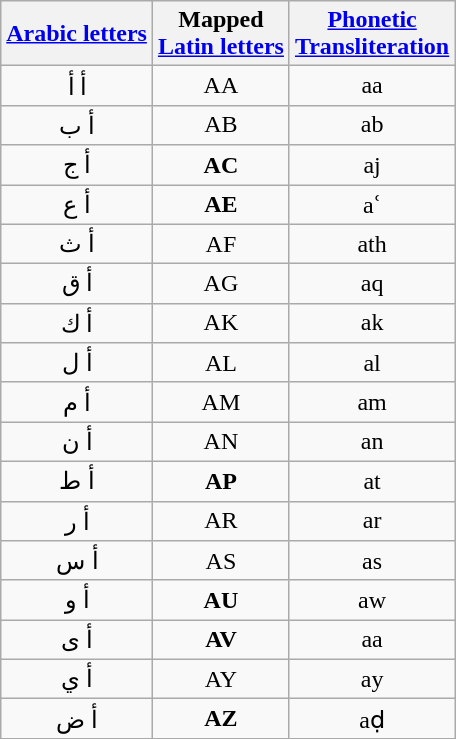<table class="wikitable sortable" style="text-align:center;">
<tr>
<th><a href='#'>Arabic letters</a></th>
<th>Mapped<br><a href='#'>Latin letters</a></th>
<th><a href='#'>Phonetic<br>Transliteration</a></th>
</tr>
<tr>
<td>أ أ</td>
<td>AA</td>
<td>aa</td>
</tr>
<tr>
<td>أ ب</td>
<td>AB</td>
<td>ab</td>
</tr>
<tr>
<td>أ ج</td>
<td><strong>AC</strong></td>
<td>aj</td>
</tr>
<tr>
<td>أ ع</td>
<td><strong>AE</strong></td>
<td>aʿ</td>
</tr>
<tr>
<td>أ ث</td>
<td>AF</td>
<td>ath</td>
</tr>
<tr>
<td>أ ق</td>
<td>AG</td>
<td>aq</td>
</tr>
<tr>
<td>أ ك</td>
<td>AK</td>
<td>ak</td>
</tr>
<tr>
<td>أ ل</td>
<td>AL</td>
<td>al</td>
</tr>
<tr>
<td>أ م</td>
<td>AM</td>
<td>am</td>
</tr>
<tr>
<td>أ ن</td>
<td>AN</td>
<td>an</td>
</tr>
<tr>
<td>أ ط</td>
<td><strong>AP</strong></td>
<td>at</td>
</tr>
<tr>
<td>أ ر</td>
<td>AR</td>
<td>ar</td>
</tr>
<tr>
<td>أ س</td>
<td>AS</td>
<td>as</td>
</tr>
<tr>
<td>أ و</td>
<td><strong>AU</strong></td>
<td>aw</td>
</tr>
<tr>
<td>أ ى</td>
<td><strong>AV</strong></td>
<td>aa</td>
</tr>
<tr>
<td>أ ي</td>
<td>AY</td>
<td>ay</td>
</tr>
<tr>
<td>أ ض</td>
<td><strong>AZ</strong></td>
<td>aḍ</td>
</tr>
</table>
